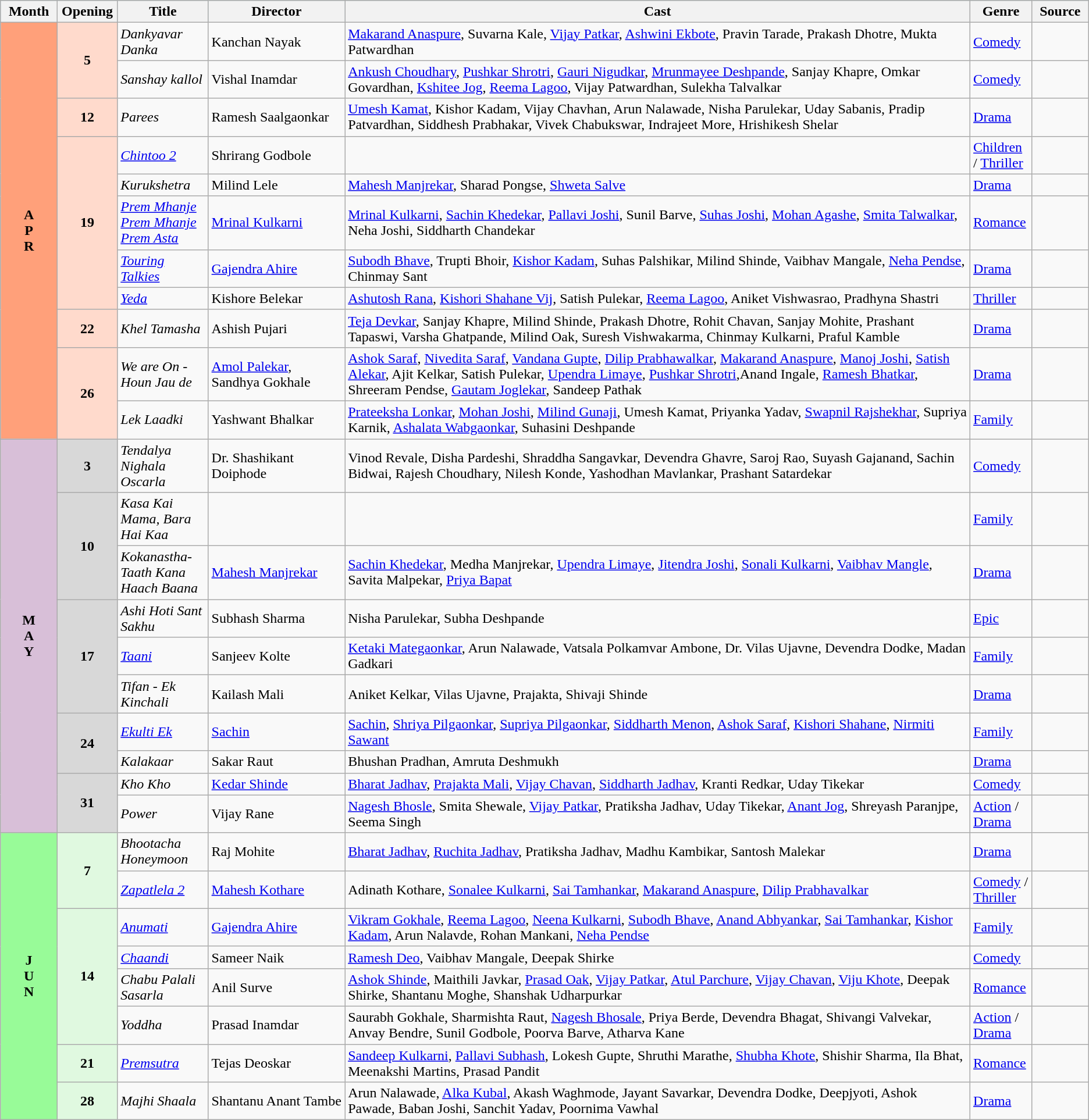<table class="wikitable">
<tr style="background:#b0e0e6; text-align:center;">
<th style="width:5%; colspan="2"><strong>Month</strong></th>
<th style="width:5%;"><strong>Opening</strong></th>
<th style="width:8%;"><strong>Title</strong></th>
<th style="width:12%;"><strong>Director</strong></th>
<th style="width:55%;"><strong>Cast</strong></th>
<th style="width:5%;"><strong>Genre</strong></th>
<th style="width:5%;"><strong>Source</strong></th>
</tr>
<tr>
<td rowspan="11" style="text-align:center; background:#ffa07a;"><strong>A<br>P<br>R</strong></td>
<td rowspan="2" style="text-align:center; background:#ffdacc;"><strong>5</strong></td>
<td><em>Dankyavar Danka</em></td>
<td>Kanchan Nayak</td>
<td><a href='#'>Makarand Anaspure</a>, Suvarna Kale, <a href='#'>Vijay Patkar</a>, <a href='#'>Ashwini Ekbote</a>, Pravin Tarade, Prakash Dhotre, Mukta Patwardhan</td>
<td><a href='#'>Comedy</a></td>
<td></td>
</tr>
<tr>
<td><em>Sanshay kallol</em></td>
<td>Vishal Inamdar</td>
<td><a href='#'>Ankush Choudhary</a>, <a href='#'>Pushkar Shrotri</a>, <a href='#'>Gauri Nigudkar</a>, <a href='#'>Mrunmayee Deshpande</a>, Sanjay Khapre, Omkar Govardhan, <a href='#'>Kshitee Jog</a>, <a href='#'>Reema Lagoo</a>, Vijay Patwardhan, Sulekha Talvalkar</td>
<td><a href='#'>Comedy</a></td>
<td></td>
</tr>
<tr>
<td rowspan="1" style="text-align:center; background:#ffdacc;"><strong>12</strong></td>
<td><em>Parees</em></td>
<td>Ramesh Saalgaonkar</td>
<td><a href='#'>Umesh Kamat</a>, Kishor Kadam, Vijay Chavhan, Arun Nalawade, Nisha Parulekar, Uday Sabanis, Pradip Patvardhan, Siddhesh Prabhakar, Vivek Chabukswar, Indrajeet More, Hrishikesh Shelar</td>
<td><a href='#'>Drama</a></td>
<td></td>
</tr>
<tr>
<td rowspan="5" style="text-align:center; background:#ffdacc;"><strong>19</strong></td>
<td><em><a href='#'>Chintoo 2</a></em></td>
<td>Shrirang Godbole</td>
<td></td>
<td><a href='#'>Children</a> / <a href='#'>Thriller</a></td>
<td></td>
</tr>
<tr>
<td><em>Kurukshetra</em></td>
<td>Milind Lele</td>
<td><a href='#'>Mahesh Manjrekar</a>, Sharad Pongse, <a href='#'>Shweta Salve</a></td>
<td><a href='#'>Drama</a></td>
<td></td>
</tr>
<tr>
<td><em><a href='#'>Prem Mhanje Prem Mhanje Prem Asta</a></em></td>
<td><a href='#'>Mrinal Kulkarni</a></td>
<td><a href='#'>Mrinal Kulkarni</a>, <a href='#'>Sachin Khedekar</a>, <a href='#'>Pallavi Joshi</a>, Sunil Barve, <a href='#'>Suhas Joshi</a>, <a href='#'>Mohan Agashe</a>, <a href='#'>Smita Talwalkar</a>, Neha Joshi, Siddharth Chandekar</td>
<td><a href='#'>Romance</a></td>
<td></td>
</tr>
<tr>
<td><em><a href='#'>Touring Talkies</a></em></td>
<td><a href='#'>Gajendra Ahire</a></td>
<td><a href='#'>Subodh Bhave</a>, Trupti Bhoir, <a href='#'>Kishor Kadam</a>, Suhas Palshikar, Milind Shinde, Vaibhav Mangale, <a href='#'>Neha Pendse</a>, Chinmay Sant</td>
<td><a href='#'>Drama</a></td>
<td></td>
</tr>
<tr>
<td><em><a href='#'>Yeda</a></em></td>
<td>Kishore Belekar</td>
<td><a href='#'>Ashutosh Rana</a>, <a href='#'>Kishori Shahane Vij</a>, Satish Pulekar, <a href='#'>Reema Lagoo</a>, Aniket Vishwasrao, Pradhyna Shastri</td>
<td><a href='#'>Thriller</a></td>
<td></td>
</tr>
<tr>
<td rowspan="1" style="text-align:center; background:#ffdacc;"><strong>22</strong></td>
<td><em>Khel Tamasha</em></td>
<td>Ashish Pujari</td>
<td><a href='#'>Teja Devkar</a>, Sanjay Khapre, Milind Shinde, Prakash Dhotre, Rohit Chavan, Sanjay Mohite, Prashant Tapaswi, Varsha Ghatpande, Milind Oak, Suresh Vishwakarma, Chinmay Kulkarni, Praful Kamble</td>
<td><a href='#'>Drama</a></td>
<td></td>
</tr>
<tr>
<td rowspan="2" style="text-align:center; background:#ffdacc;"><strong>26</strong></td>
<td><em>We are On - Houn Jau de</em></td>
<td><a href='#'>Amol Palekar</a>, Sandhya Gokhale</td>
<td><a href='#'>Ashok Saraf</a>,  <a href='#'>Nivedita Saraf</a>, <a href='#'>Vandana Gupte</a>, <a href='#'>Dilip Prabhawalkar</a>, <a href='#'>Makarand Anaspure</a>, <a href='#'>Manoj Joshi</a>, <a href='#'>Satish Alekar</a>, Ajit Kelkar, Satish Pulekar, <a href='#'>Upendra Limaye</a>, <a href='#'>Pushkar Shrotri</a>,Anand Ingale, <a href='#'>Ramesh Bhatkar</a>, Shreeram Pendse, <a href='#'>Gautam Joglekar</a>, Sandeep Pathak</td>
<td><a href='#'>Drama</a></td>
<td></td>
</tr>
<tr>
<td><em>Lek Laadki</em></td>
<td>Yashwant Bhalkar</td>
<td><a href='#'>Prateeksha Lonkar</a>, <a href='#'>Mohan Joshi</a>, <a href='#'>Milind Gunaji</a>, Umesh Kamat, Priyanka Yadav, <a href='#'>Swapnil Rajshekhar</a>, Supriya Karnik, <a href='#'>Ashalata Wabgaonkar</a>, Suhasini Deshpande</td>
<td><a href='#'>Family</a></td>
<td></td>
</tr>
<tr>
<td rowspan="10" style="text-align:center; background:thistle;"><strong>M<br>A<br>Y</strong></td>
<td rowspan="1" style="text-align:center; background:#d8d8d8;"><strong>3</strong></td>
<td><em>Tendalya Nighala Oscarla</em></td>
<td>Dr. Shashikant Doiphode</td>
<td>Vinod Revale, Disha Pardeshi, Shraddha Sangavkar, Devendra Ghavre, Saroj Rao, Suyash Gajanand, Sachin Bidwai, Rajesh Choudhary, Nilesh Konde, Yashodhan Mavlankar, Prashant Satardekar</td>
<td><a href='#'>Comedy</a></td>
<td></td>
</tr>
<tr>
<td rowspan="2" style="text-align:center; background:#d8d8d8;"><strong>10</strong></td>
<td><em>Kasa Kai Mama, Bara Hai Kaa</em></td>
<td></td>
<td></td>
<td><a href='#'>Family</a></td>
<td></td>
</tr>
<tr>
<td><em>Kokanastha-Taath Kana Haach Baana</em></td>
<td><a href='#'>Mahesh Manjrekar</a></td>
<td><a href='#'>Sachin Khedekar</a>, Medha Manjrekar, <a href='#'>Upendra Limaye</a>, <a href='#'>Jitendra Joshi</a>, <a href='#'>Sonali Kulkarni</a>, <a href='#'>Vaibhav Mangle</a>, Savita Malpekar, <a href='#'>Priya Bapat</a></td>
<td><a href='#'>Drama</a></td>
<td></td>
</tr>
<tr>
<td rowspan="3" style="text-align:center; background:#d8d8d8;"><strong>17</strong></td>
<td><em>Ashi Hoti Sant Sakhu</em></td>
<td>Subhash Sharma</td>
<td>Nisha Parulekar, Subha Deshpande</td>
<td><a href='#'>Epic</a></td>
<td></td>
</tr>
<tr>
<td><em><a href='#'>Taani</a></em></td>
<td>Sanjeev Kolte</td>
<td><a href='#'>Ketaki Mategaonkar</a>, Arun Nalawade, Vatsala Polkamvar Ambone, Dr. Vilas Ujavne, Devendra Dodke, Madan Gadkari</td>
<td><a href='#'>Family</a></td>
<td></td>
</tr>
<tr>
<td><em>Tifan - Ek Kinchali</em></td>
<td>Kailash Mali</td>
<td>Aniket Kelkar, Vilas Ujavne, Prajakta, Shivaji Shinde</td>
<td><a href='#'>Drama</a></td>
<td></td>
</tr>
<tr>
<td rowspan="2" style="text-align:center; background:#d8d8d8;"><strong>24</strong></td>
<td><em><a href='#'>Ekulti Ek</a></em></td>
<td><a href='#'>Sachin</a></td>
<td><a href='#'>Sachin</a>, <a href='#'>Shriya Pilgaonkar</a>,  <a href='#'>Supriya Pilgaonkar</a>, <a href='#'>Siddharth Menon</a>, <a href='#'>Ashok Saraf</a>, <a href='#'>Kishori Shahane</a>, <a href='#'>Nirmiti Sawant</a></td>
<td><a href='#'>Family</a></td>
<td></td>
</tr>
<tr>
<td><em>Kalakaar</em></td>
<td>Sakar Raut</td>
<td>Bhushan Pradhan, Amruta Deshmukh</td>
<td><a href='#'>Drama</a></td>
<td></td>
</tr>
<tr>
<td rowspan="2" style="text-align:center; background:#d8d8d8;"><strong>31</strong></td>
<td><em>Kho Kho</em></td>
<td><a href='#'>Kedar Shinde</a></td>
<td><a href='#'>Bharat Jadhav</a>, <a href='#'>Prajakta Mali</a>, <a href='#'>Vijay Chavan</a>, <a href='#'>Siddharth Jadhav</a>, Kranti Redkar, Uday Tikekar</td>
<td><a href='#'>Comedy</a></td>
<td></td>
</tr>
<tr>
<td><em>Power</em></td>
<td>Vijay Rane</td>
<td><a href='#'>Nagesh Bhosle</a>, Smita Shewale, <a href='#'>Vijay Patkar</a>, Pratiksha Jadhav, Uday Tikekar, <a href='#'>Anant Jog</a>, Shreyash Paranjpe, Seema Singh</td>
<td><a href='#'>Action</a> / <a href='#'>Drama</a></td>
<td></td>
</tr>
<tr>
<td rowspan="8" style="text-align:center; background:#98fb98;"><strong>J<br>U<br>N</strong></td>
<td rowspan="2" style="text-align:center; background:#e0f9e0;"><strong>7</strong></td>
<td><em>Bhootacha Honeymoon</em></td>
<td>Raj Mohite</td>
<td><a href='#'>Bharat Jadhav</a>, <a href='#'>Ruchita Jadhav</a>, Pratiksha Jadhav, Madhu Kambikar, Santosh Malekar</td>
<td><a href='#'>Drama</a></td>
<td></td>
</tr>
<tr>
<td><em><a href='#'>Zapatlela 2</a></em></td>
<td><a href='#'>Mahesh Kothare</a></td>
<td>Adinath Kothare, <a href='#'>Sonalee Kulkarni</a>, <a href='#'>Sai Tamhankar</a>, <a href='#'>Makarand Anaspure</a>, <a href='#'>Dilip Prabhavalkar</a></td>
<td><a href='#'>Comedy</a> / <a href='#'>Thriller</a></td>
<td></td>
</tr>
<tr>
<td rowspan="4" style="text-align:center; background:#e0f9e0;"><strong>14</strong></td>
<td><em><a href='#'>Anumati</a></em></td>
<td><a href='#'>Gajendra Ahire</a></td>
<td><a href='#'>Vikram Gokhale</a>, <a href='#'>Reema Lagoo</a>, <a href='#'>Neena Kulkarni</a>, <a href='#'>Subodh Bhave</a>, <a href='#'>Anand Abhyankar</a>, <a href='#'>Sai Tamhankar</a>, <a href='#'>Kishor Kadam</a>, Arun Nalavde, Rohan Mankani, <a href='#'>Neha Pendse</a></td>
<td><a href='#'>Family</a></td>
<td></td>
</tr>
<tr>
<td><em><a href='#'>Chaandi</a></em></td>
<td>Sameer Naik</td>
<td><a href='#'>Ramesh Deo</a>, Vaibhav Mangale, Deepak Shirke</td>
<td><a href='#'>Comedy</a></td>
<td></td>
</tr>
<tr>
<td><em>Chabu Palali Sasarla</em></td>
<td>Anil Surve</td>
<td><a href='#'>Ashok Shinde</a>, Maithili Javkar, <a href='#'>Prasad Oak</a>, <a href='#'>Vijay Patkar</a>, <a href='#'>Atul Parchure</a>, <a href='#'>Vijay Chavan</a>, <a href='#'>Viju Khote</a>, Deepak Shirke, Shantanu Moghe, Shanshak Udharpurkar</td>
<td><a href='#'>Romance</a></td>
<td></td>
</tr>
<tr>
<td><em>Yoddha</em></td>
<td>Prasad Inamdar</td>
<td>Saurabh Gokhale, Sharmishta Raut, <a href='#'>Nagesh Bhosale</a>, Priya Berde, Devendra Bhagat, Shivangi Valvekar, Anvay Bendre, Sunil Godbole, Poorva Barve, Atharva Kane</td>
<td><a href='#'>Action</a> / <a href='#'>Drama</a></td>
<td></td>
</tr>
<tr>
<td rowspan="1" style="text-align:center; background:#e0f9e0;"><strong>21</strong></td>
<td><em><a href='#'>Premsutra</a></em></td>
<td>Tejas Deoskar</td>
<td><a href='#'>Sandeep Kulkarni</a>, <a href='#'>Pallavi Subhash</a>, Lokesh Gupte, Shruthi Marathe, <a href='#'>Shubha Khote</a>, Shishir Sharma, Ila Bhat, Meenakshi Martins, Prasad Pandit</td>
<td><a href='#'>Romance</a></td>
<td></td>
</tr>
<tr>
<td rowspan="1" style="text-align:center; background:#e0f9e0;"><strong>28</strong></td>
<td><em>Majhi Shaala</em></td>
<td>Shantanu Anant Tambe</td>
<td>Arun Nalawade, <a href='#'>Alka Kubal</a>, Akash Waghmode, Jayant Savarkar, Devendra Dodke, Deepjyoti, Ashok Pawade, Baban Joshi, Sanchit Yadav, Poornima Vawhal</td>
<td><a href='#'>Drama</a></td>
<td></td>
</tr>
</table>
